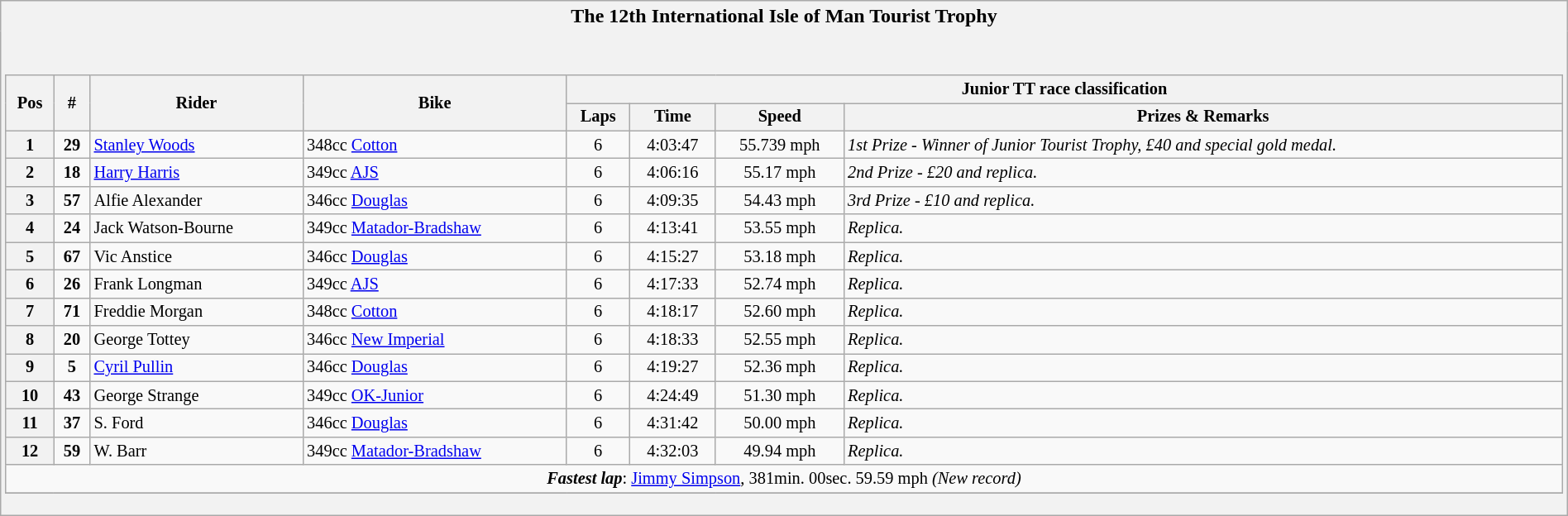<table class="wikitable" style="width:100%; font-size:100%; text-align:center">
<tr>
<th style="border: 0;"> The 12th International Isle of Man Tourist Trophy</th>
</tr>
<tr>
<td style="background: #f2f2f2; border: 0; text-align: center;"><br><table class="wikitable" style="width:100%; font-size:85%; text-align:center">
<tr bgcolor="#efefef">
<th rowspan="2">Pos</th>
<th rowspan="2">#</th>
<th rowspan="2">Rider</th>
<th rowspan="2">Bike</th>
<th colspan="4">Junior TT race classification</th>
</tr>
<tr>
<th>Laps</th>
<th>Time</th>
<th>Speed</th>
<th>Prizes & Remarks</th>
</tr>
<tr>
<th align="center">1</th>
<td align="center"><strong>29</strong></td>
<td align="left"> <a href='#'>Stanley Woods</a></td>
<td align="left">348cc <a href='#'>Cotton</a></td>
<td align="center">6</td>
<td>4:03:47</td>
<td>55.739 mph</td>
<td align="left"><em>1st Prize - Winner of Junior Tourist Trophy, £40 and special gold medal.</em></td>
</tr>
<tr>
<th align="center">2</th>
<td align="center"><strong>18</strong></td>
<td align="left"> <a href='#'>Harry Harris</a></td>
<td align="left">349cc <a href='#'>AJS</a></td>
<td align="center">6</td>
<td>4:06:16</td>
<td>55.17 mph</td>
<td align="left"><em>2nd Prize - £20 and replica.</em></td>
</tr>
<tr>
<th align="center">3</th>
<td align="center"><strong>57</strong></td>
<td align="left"> Alfie Alexander</td>
<td align="left">346cc <a href='#'>Douglas</a></td>
<td align="center">6</td>
<td>4:09:35</td>
<td>54.43 mph</td>
<td align="left"><em>3rd Prize - £10 and replica.</em></td>
</tr>
<tr>
<th align="center">4</th>
<td align="center"><strong>24</strong></td>
<td align="left"> Jack Watson-Bourne</td>
<td align="left">349cc <a href='#'>Matador-Bradshaw</a></td>
<td align="center">6</td>
<td>4:13:41</td>
<td>53.55 mph</td>
<td align="left"><em>Replica.</em></td>
</tr>
<tr>
<th align="center">5</th>
<td align="center"><strong>67</strong></td>
<td align="left"> Vic Anstice</td>
<td align="left">346cc <a href='#'>Douglas</a></td>
<td align="center">6</td>
<td>4:15:27</td>
<td>53.18 mph</td>
<td align="left"><em>Replica.</em></td>
</tr>
<tr>
<th align="center">6</th>
<td align="center"><strong>26</strong></td>
<td align="left"> Frank Longman</td>
<td align="left">349cc <a href='#'>AJS</a></td>
<td align="center">6</td>
<td>4:17:33</td>
<td>52.74 mph</td>
<td align="left"><em>Replica.</em></td>
</tr>
<tr>
<th align="center">7</th>
<td align="center"><strong>71</strong></td>
<td align="left"> Freddie Morgan</td>
<td align="left">348cc <a href='#'>Cotton</a></td>
<td align="center">6</td>
<td>4:18:17</td>
<td>52.60 mph</td>
<td align="left"><em>Replica.</em></td>
</tr>
<tr>
<th align="center">8</th>
<td align="center"><strong>20</strong></td>
<td align="left"> George Tottey</td>
<td align="left">346cc <a href='#'>New Imperial</a></td>
<td align="center">6</td>
<td>4:18:33</td>
<td>52.55 mph</td>
<td align="left"><em>Replica.</em></td>
</tr>
<tr>
<th align="center">9</th>
<td align="center"><strong>5</strong></td>
<td align="left"> <a href='#'>Cyril Pullin</a></td>
<td align="left">346cc <a href='#'>Douglas</a></td>
<td align="center">6</td>
<td>4:19:27</td>
<td>52.36 mph</td>
<td align="left"><em>Replica.</em></td>
</tr>
<tr>
<th align="center">10</th>
<td align="center"><strong>43</strong></td>
<td align="left"> George Strange</td>
<td align="left">349cc <a href='#'>OK-Junior</a></td>
<td align="center">6</td>
<td>4:24:49</td>
<td>51.30 mph</td>
<td align="left"><em>Replica.</em></td>
</tr>
<tr>
<th align="center">11</th>
<td align="center"><strong>37</strong></td>
<td align="left"> S. Ford</td>
<td align="left">346cc <a href='#'>Douglas</a></td>
<td align="center">6</td>
<td>4:31:42</td>
<td>50.00 mph</td>
<td align="left"><em>Replica.</em></td>
</tr>
<tr>
<th align="center">12</th>
<td align="center"><strong>59</strong></td>
<td align="left"> W. Barr</td>
<td align="left">349cc <a href='#'>Matador-Bradshaw</a></td>
<td align="center">6</td>
<td>4:32:03</td>
<td>49.94 mph</td>
<td align="left"><em>Replica.</em></td>
</tr>
<tr>
<td colspan=14><strong><em>Fastest lap</em></strong>: <a href='#'>Jimmy Simpson</a>, 381min. 00sec. 59.59 mph <em>(New record)</em></td>
</tr>
<tr>
</tr>
</table>
</td>
</tr>
</table>
